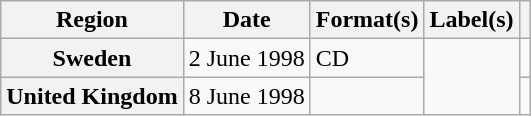<table class="wikitable plainrowheaders">
<tr>
<th scope="col">Region</th>
<th scope="col">Date</th>
<th scope="col">Format(s)</th>
<th scope="col">Label(s)</th>
<th scope="col"></th>
</tr>
<tr>
<th scope="row">Sweden</th>
<td>2 June 1998</td>
<td>CD</td>
<td rowspan="2"></td>
<td></td>
</tr>
<tr>
<th scope="row">United Kingdom</th>
<td>8 June 1998</td>
<td></td>
<td></td>
</tr>
</table>
